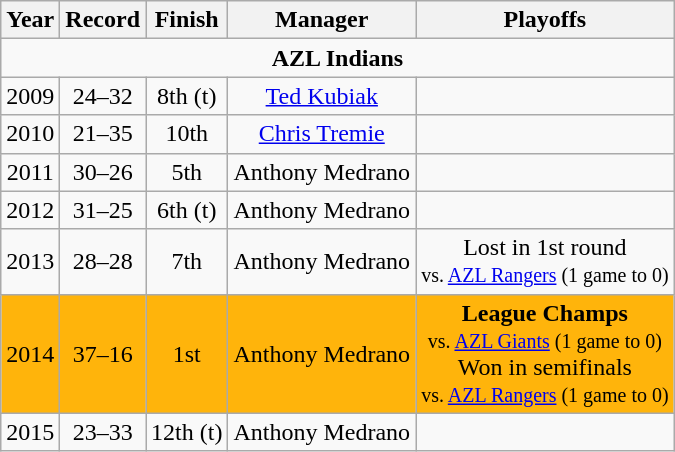<table class="wikitable">
<tr>
<th>Year</th>
<th>Record</th>
<th>Finish</th>
<th>Manager</th>
<th>Playoffs</th>
</tr>
<tr align=center>
<td align=center colspan=5><strong>AZL Indians</strong></td>
</tr>
<tr align=center>
<td>2009</td>
<td>24–32</td>
<td>8th (t)</td>
<td><a href='#'>Ted Kubiak</a></td>
<td></td>
</tr>
<tr align=center>
<td>2010</td>
<td>21–35</td>
<td>10th</td>
<td><a href='#'>Chris Tremie</a></td>
<td></td>
</tr>
<tr align=center>
<td>2011</td>
<td>30–26</td>
<td>5th</td>
<td>Anthony Medrano</td>
<td></td>
</tr>
<tr align=center>
<td>2012</td>
<td>31–25</td>
<td>6th (t)</td>
<td>Anthony Medrano</td>
<td></td>
</tr>
<tr align=center>
<td>2013</td>
<td>28–28</td>
<td>7th</td>
<td>Anthony Medrano</td>
<td>Lost in 1st round<br><small>vs. <a href='#'>AZL Rangers</a> (1 game to 0)</small></td>
</tr>
<tr align=center bgcolor="#FFB40B">
<td>2014</td>
<td>37–16</td>
<td>1st</td>
<td>Anthony Medrano</td>
<td><strong>League Champs</strong><br><small>vs. <a href='#'>AZL Giants</a> (1 game to 0)</small><br>Won in semifinals<br><small>vs. <a href='#'>AZL Rangers</a> (1 game to 0)</small></td>
</tr>
<tr align=center>
<td>2015</td>
<td>23–33</td>
<td>12th (t)</td>
<td>Anthony Medrano</td>
<td></td>
</tr>
</table>
